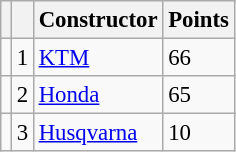<table class="wikitable" style="font-size: 95%;">
<tr>
<th></th>
<th></th>
<th>Constructor</th>
<th>Points</th>
</tr>
<tr>
<td></td>
<td align=center>1</td>
<td> <a href='#'>KTM</a></td>
<td align=left>66</td>
</tr>
<tr>
<td></td>
<td align=center>2</td>
<td> <a href='#'>Honda</a></td>
<td align=left>65</td>
</tr>
<tr>
<td></td>
<td align=center>3</td>
<td> <a href='#'>Husqvarna</a></td>
<td align=left>10</td>
</tr>
</table>
